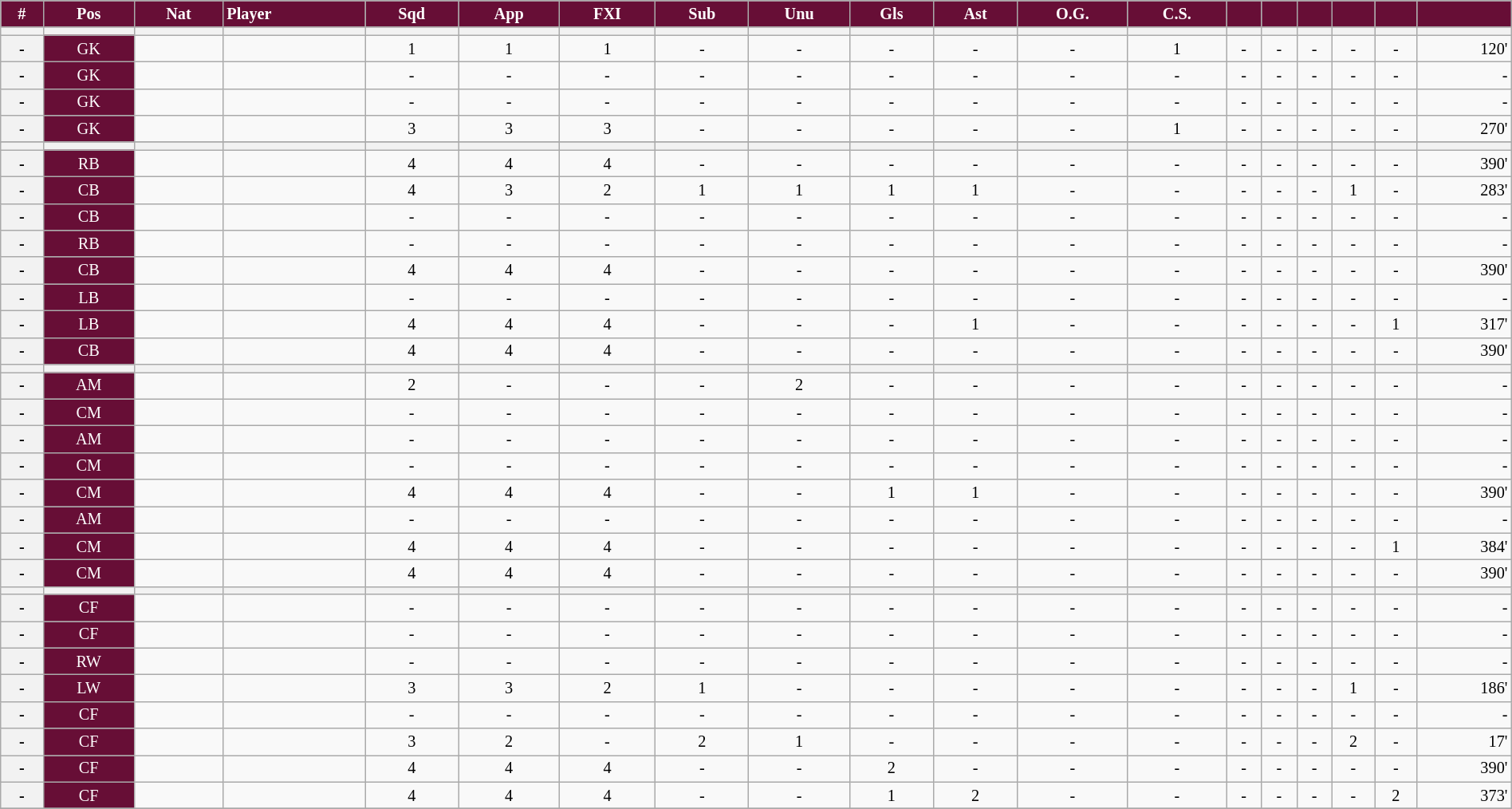<table class="wikitable sortable" style="text-align:center; font-size:84.5%; width:100%;">
<tr>
<th style="background:#670E36; color:#FFFFFF; text-align:center;">#</th>
<th style="background:#670E36; color:#FFFFFF; text-align:center;"><abbr>Pos</abbr></th>
<th style="background:#670E36; color:#FFFFFF; text-align:center;"><abbr>Nat</abbr></th>
<th style="background:#670E36; color:#FFFFFF; text-align:left;">Player</th>
<th style="background:#670E36; color:#FFFFFF; text-align:center;"><abbr>Sqd</abbr></th>
<th style="background:#670E36; color:#FFFFFF; text-align:center;"><abbr>App</abbr></th>
<th style="background:#670E36; color:#FFFFFF; text-align:center;"><abbr>FXI</abbr></th>
<th style="background:#670E36; color:#FFFFFF; text-align:center;"><abbr>Sub</abbr></th>
<th style="background:#670E36; color:#FFFFFF; text-align:center;"><abbr>Unu</abbr></th>
<th style="background:#670E36; color:#FFFFFF; text-align:center;"><abbr>Gls</abbr></th>
<th style="background:#670E36; color:#FFFFFF; text-align:center;"><abbr>Ast</abbr></th>
<th style="background:#670E36; color:#FFFFFF; text-align:center;"><abbr>O.G.</abbr></th>
<th style="background:#670E36; color:#FFFFFF; text-align:center;"><abbr>C.S.</abbr></th>
<th style="background:#670E36; color:#FFFFFF; text-align:center;"><abbr></abbr></th>
<th style="background:#670E36; color:#FFFFFF; text-align:center;"><abbr></abbr></th>
<th style="background:#670E36; color:#FFFFFF; text-align:center;"><abbr></abbr></th>
<th style="background:#670E36; color:#FFFFFF; text-align:center;"><abbr></abbr></th>
<th style="background:#670E36; color:#FFFFFF; text-align:center;"><abbr></abbr></th>
<th style="background:#670E36; color:#FFFFFF; text-align:right;"><abbr></abbr></th>
</tr>
<tr>
<th></th>
<th></th>
<th></th>
<th></th>
<th></th>
<th></th>
<th></th>
<th></th>
<th></th>
<th></th>
<th></th>
<th></th>
<th></th>
<th></th>
<th></th>
<th></th>
<th></th>
<th></th>
<th></th>
</tr>
<tr>
<th>-</th>
<td style="background:#670e36; color:#FFFFFF; text-align:center;">GK</td>
<td></td>
<td style="text-align:left;"></td>
<td>1</td>
<td>1</td>
<td>1</td>
<td>-</td>
<td>-</td>
<td>-</td>
<td>-</td>
<td>-</td>
<td>1</td>
<td>-</td>
<td>-</td>
<td>-</td>
<td>-</td>
<td>-</td>
<td style="text-align:right;">120'</td>
</tr>
<tr>
<th>-</th>
<td style="background:#670e36; color:#FFFFFF; text-align:center;">GK</td>
<td></td>
<td style="text-align:left;"></td>
<td>-</td>
<td>-</td>
<td>-</td>
<td>-</td>
<td>-</td>
<td>-</td>
<td>-</td>
<td>-</td>
<td>-</td>
<td>-</td>
<td>-</td>
<td>-</td>
<td>-</td>
<td>-</td>
<td style="text-align:right;">-</td>
</tr>
<tr>
<th>-</th>
<td style="background:#670e36; color:#FFFFFF; text-align:center;">GK</td>
<td></td>
<td style="text-align:left;"></td>
<td>-</td>
<td>-</td>
<td>-</td>
<td>-</td>
<td>-</td>
<td>-</td>
<td>-</td>
<td>-</td>
<td>-</td>
<td>-</td>
<td>-</td>
<td>-</td>
<td>-</td>
<td>-</td>
<td style="text-align:right;">-</td>
</tr>
<tr>
<th>-</th>
<td style="background:#670e36; color:#FFFFFF; text-align:center;">GK</td>
<td></td>
<td style="text-align:left;"></td>
<td>3</td>
<td>3</td>
<td>3</td>
<td>-</td>
<td>-</td>
<td>-</td>
<td>-</td>
<td>-</td>
<td>1</td>
<td>-</td>
<td>-</td>
<td>-</td>
<td>-</td>
<td>-</td>
<td style="text-align:right;">270'</td>
</tr>
<tr>
</tr>
<tr>
<th></th>
<th></th>
<th></th>
<th></th>
<th></th>
<th></th>
<th></th>
<th></th>
<th></th>
<th></th>
<th></th>
<th></th>
<th></th>
<th></th>
<th></th>
<th></th>
<th></th>
<th></th>
<th></th>
</tr>
<tr>
<th>-</th>
<td style="background:#670e36; color:#FFFFFF; text-align:center;">RB</td>
<td></td>
<td style="text-align:left;"></td>
<td>4</td>
<td>4</td>
<td>4</td>
<td>-</td>
<td>-</td>
<td>-</td>
<td>-</td>
<td>-</td>
<td>-</td>
<td>-</td>
<td>-</td>
<td>-</td>
<td>-</td>
<td>-</td>
<td style="text-align:right;">390'</td>
</tr>
<tr>
<th>-</th>
<td style="background:#670e36; color:#FFFFFF; text-align:center;">CB</td>
<td></td>
<td style="text-align:left;"></td>
<td>4</td>
<td>3</td>
<td>2</td>
<td>1</td>
<td>1</td>
<td>1</td>
<td>1</td>
<td>-</td>
<td>-</td>
<td>-</td>
<td>-</td>
<td>-</td>
<td>1</td>
<td>-</td>
<td style="text-align:right;">283'</td>
</tr>
<tr>
<th>-</th>
<td style="background:#670e36; color:#FFFFFF; text-align:center;">CB</td>
<td></td>
<td style="text-align:left;"></td>
<td>-</td>
<td>-</td>
<td>-</td>
<td>-</td>
<td>-</td>
<td>-</td>
<td>-</td>
<td>-</td>
<td>-</td>
<td>-</td>
<td>-</td>
<td>-</td>
<td>-</td>
<td>-</td>
<td style="text-align:right;">-</td>
</tr>
<tr>
<th>-</th>
<td style="background:#670e36; color:#FFFFFF; text-align:center;">RB</td>
<td></td>
<td style="text-align:left;"></td>
<td>-</td>
<td>-</td>
<td>-</td>
<td>-</td>
<td>-</td>
<td>-</td>
<td>-</td>
<td>-</td>
<td>-</td>
<td>-</td>
<td>-</td>
<td>-</td>
<td>-</td>
<td>-</td>
<td style="text-align:right;">-</td>
</tr>
<tr>
<th>-</th>
<td style="background:#670e36; color:#FFFFFF; text-align:center;">CB</td>
<td></td>
<td style="text-align:left;"></td>
<td>4</td>
<td>4</td>
<td>4</td>
<td>-</td>
<td>-</td>
<td>-</td>
<td>-</td>
<td>-</td>
<td>-</td>
<td>-</td>
<td>-</td>
<td>-</td>
<td>-</td>
<td>-</td>
<td style="text-align:right;">390'</td>
</tr>
<tr>
<th>-</th>
<td style="background:#670e36; color:#FFFFFF; text-align:center;">LB</td>
<td></td>
<td style="text-align:left;"></td>
<td>-</td>
<td>-</td>
<td>-</td>
<td>-</td>
<td>-</td>
<td>-</td>
<td>-</td>
<td>-</td>
<td>-</td>
<td>-</td>
<td>-</td>
<td>-</td>
<td>-</td>
<td>-</td>
<td style="text-align:right;">-</td>
</tr>
<tr>
<th>-</th>
<td style="background:#670e36; color:#FFFFFF; text-align:center;">LB</td>
<td></td>
<td style="text-align:left;"></td>
<td>4</td>
<td>4</td>
<td>4</td>
<td>-</td>
<td>-</td>
<td>-</td>
<td>1</td>
<td>-</td>
<td>-</td>
<td>-</td>
<td>-</td>
<td>-</td>
<td>-</td>
<td>1</td>
<td style="text-align:right;">317'</td>
</tr>
<tr>
<th>-</th>
<td style="background:#670e36; color:#FFFFFF; text-align:center;">CB</td>
<td></td>
<td style="text-align:left;"></td>
<td>4</td>
<td>4</td>
<td>4</td>
<td>-</td>
<td>-</td>
<td>-</td>
<td>-</td>
<td>-</td>
<td>-</td>
<td>-</td>
<td>-</td>
<td>-</td>
<td>-</td>
<td>-</td>
<td style="text-align:right;">390'</td>
</tr>
<tr>
<th></th>
<th></th>
<th></th>
<th></th>
<th></th>
<th></th>
<th></th>
<th></th>
<th></th>
<th></th>
<th></th>
<th></th>
<th></th>
<th></th>
<th></th>
<th></th>
<th></th>
<th></th>
<th></th>
</tr>
<tr>
<th>-</th>
<td style="background:#670e36; color:#FFFFFF; text-align:center;">AM</td>
<td></td>
<td style="text-align:left;"></td>
<td>2</td>
<td>-</td>
<td>-</td>
<td>-</td>
<td>2</td>
<td>-</td>
<td>-</td>
<td>-</td>
<td>-</td>
<td>-</td>
<td>-</td>
<td>-</td>
<td>-</td>
<td>-</td>
<td style="text-align:right;">-</td>
</tr>
<tr>
<th>-</th>
<td style="background:#670e36; color:#FFFFFF; text-align:center;">CM</td>
<td></td>
<td style="text-align:left;"></td>
<td>-</td>
<td>-</td>
<td>-</td>
<td>-</td>
<td>-</td>
<td>-</td>
<td>-</td>
<td>-</td>
<td>-</td>
<td>-</td>
<td>-</td>
<td>-</td>
<td>-</td>
<td>-</td>
<td style="text-align:right;">-</td>
</tr>
<tr>
<th>-</th>
<td style="background:#670e36; color:#FFFFFF; text-align:center;">AM</td>
<td></td>
<td style="text-align:left;"></td>
<td>-</td>
<td>-</td>
<td>-</td>
<td>-</td>
<td>-</td>
<td>-</td>
<td>-</td>
<td>-</td>
<td>-</td>
<td>-</td>
<td>-</td>
<td>-</td>
<td>-</td>
<td>-</td>
<td style="text-align:right;">-</td>
</tr>
<tr>
<th>-</th>
<td style="background:#670e36; color:#FFFFFF; text-align:center;">CM</td>
<td></td>
<td style="text-align:left;"></td>
<td>-</td>
<td>-</td>
<td>-</td>
<td>-</td>
<td>-</td>
<td>-</td>
<td>-</td>
<td>-</td>
<td>-</td>
<td>-</td>
<td>-</td>
<td>-</td>
<td>-</td>
<td>-</td>
<td style="text-align:right;">-</td>
</tr>
<tr>
<th>-</th>
<td style="background:#670e36; color:#FFFFFF; text-align:center;">CM</td>
<td></td>
<td style="text-align:left;"></td>
<td>4</td>
<td>4</td>
<td>4</td>
<td>-</td>
<td>-</td>
<td>1</td>
<td>1</td>
<td>-</td>
<td>-</td>
<td>-</td>
<td>-</td>
<td>-</td>
<td>-</td>
<td>-</td>
<td style="text-align:right;">390'</td>
</tr>
<tr>
<th>-</th>
<td style="background:#670e36; color:#FFFFFF; text-align:center;">AM</td>
<td></td>
<td style="text-align:left;"></td>
<td>-</td>
<td>-</td>
<td>-</td>
<td>-</td>
<td>-</td>
<td>-</td>
<td>-</td>
<td>-</td>
<td>-</td>
<td>-</td>
<td>-</td>
<td>-</td>
<td>-</td>
<td>-</td>
<td style="text-align:right;">-</td>
</tr>
<tr>
<th>-</th>
<td style="background:#670e36; color:#FFFFFF; text-align:center;">CM</td>
<td></td>
<td style="text-align:left;"></td>
<td>4</td>
<td>4</td>
<td>4</td>
<td>-</td>
<td>-</td>
<td>-</td>
<td>-</td>
<td>-</td>
<td>-</td>
<td>-</td>
<td>-</td>
<td>-</td>
<td>-</td>
<td>1</td>
<td style="text-align:right;">384'</td>
</tr>
<tr>
<th>-</th>
<td style="background:#670e36; color:#FFFFFF; text-align:center;">CM</td>
<td></td>
<td style="text-align:left;"></td>
<td>4</td>
<td>4</td>
<td>4</td>
<td>-</td>
<td>-</td>
<td>-</td>
<td>-</td>
<td>-</td>
<td>-</td>
<td>-</td>
<td>-</td>
<td>-</td>
<td>-</td>
<td>-</td>
<td style="text-align:right;">390'</td>
</tr>
<tr>
<th></th>
<th></th>
<th></th>
<th></th>
<th></th>
<th></th>
<th></th>
<th></th>
<th></th>
<th></th>
<th></th>
<th></th>
<th></th>
<th></th>
<th></th>
<th></th>
<th></th>
<th></th>
<th></th>
</tr>
<tr>
<th>-</th>
<td style="background:#670e36; color:#FFFFFF; text-align:center;">CF</td>
<td></td>
<td style="text-align:left;"></td>
<td>-</td>
<td>-</td>
<td>-</td>
<td>-</td>
<td>-</td>
<td>-</td>
<td>-</td>
<td>-</td>
<td>-</td>
<td>-</td>
<td>-</td>
<td>-</td>
<td>-</td>
<td>-</td>
<td style="text-align:right;">-</td>
</tr>
<tr>
<th>-</th>
<td style="background:#670e36; color:#FFFFFF; text-align:center;">CF</td>
<td></td>
<td style="text-align:left;"></td>
<td>-</td>
<td>-</td>
<td>-</td>
<td>-</td>
<td>-</td>
<td>-</td>
<td>-</td>
<td>-</td>
<td>-</td>
<td>-</td>
<td>-</td>
<td>-</td>
<td>-</td>
<td>-</td>
<td style="text-align:right;">-</td>
</tr>
<tr>
<th>-</th>
<td style="background:#670e36; color:#FFFFFF; text-align:center;">RW</td>
<td></td>
<td style="text-align:left;"></td>
<td>-</td>
<td>-</td>
<td>-</td>
<td>-</td>
<td>-</td>
<td>-</td>
<td>-</td>
<td>-</td>
<td>-</td>
<td>-</td>
<td>-</td>
<td>-</td>
<td>-</td>
<td>-</td>
<td style="text-align:right;">-</td>
</tr>
<tr>
<th>-</th>
<td style="background:#670e36; color:#FFFFFF; text-align:center;">LW</td>
<td></td>
<td style="text-align:left;"></td>
<td>3</td>
<td>3</td>
<td>2</td>
<td>1</td>
<td>-</td>
<td>-</td>
<td>-</td>
<td>-</td>
<td>-</td>
<td>-</td>
<td>-</td>
<td>-</td>
<td>1</td>
<td>-</td>
<td style="text-align:right;">186'</td>
</tr>
<tr>
<th>-</th>
<td style="background:#670e36; color:#FFFFFF; text-align:center;">CF</td>
<td></td>
<td style="text-align:left;"></td>
<td>-</td>
<td>-</td>
<td>-</td>
<td>-</td>
<td>-</td>
<td>-</td>
<td>-</td>
<td>-</td>
<td>-</td>
<td>-</td>
<td>-</td>
<td>-</td>
<td>-</td>
<td>-</td>
<td style="text-align:right;">-</td>
</tr>
<tr>
<th>-</th>
<td style="background:#670e36; color:#FFFFFF; text-align:center;">CF</td>
<td></td>
<td style="text-align:left;"></td>
<td>3</td>
<td>2</td>
<td>-</td>
<td>2</td>
<td>1</td>
<td>-</td>
<td>-</td>
<td>-</td>
<td>-</td>
<td>-</td>
<td>-</td>
<td>-</td>
<td>2</td>
<td>-</td>
<td style="text-align:right;">17'</td>
</tr>
<tr>
<th>-</th>
<td style="background:#670e36; color:#FFFFFF; text-align:center;">CF</td>
<td></td>
<td style="text-align:left;"></td>
<td>4</td>
<td>4</td>
<td>4</td>
<td>-</td>
<td>-</td>
<td>2</td>
<td>-</td>
<td>-</td>
<td>-</td>
<td>-</td>
<td>-</td>
<td>-</td>
<td>-</td>
<td>-</td>
<td style="text-align:right;">390'</td>
</tr>
<tr>
<th>-</th>
<td style="background:#670e36; color:#FFFFFF; text-align:center;">CF</td>
<td></td>
<td style="text-align:left;"></td>
<td>4</td>
<td>4</td>
<td>4</td>
<td>-</td>
<td>-</td>
<td>1</td>
<td>2</td>
<td>-</td>
<td>-</td>
<td>-</td>
<td>-</td>
<td>-</td>
<td>-</td>
<td>2</td>
<td style="text-align:right;">373'</td>
</tr>
<tr>
</tr>
</table>
